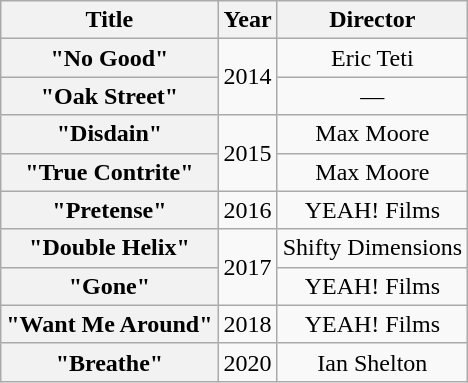<table class="wikitable plainrowheaders" style="text-align:center;">
<tr>
<th scope=col>Title</th>
<th scope=col>Year</th>
<th scope=col>Director</th>
</tr>
<tr>
<th scope="row">"No Good"</th>
<td rowspan="2">2014</td>
<td>Eric Teti</td>
</tr>
<tr>
<th scope="row">"Oak Street"</th>
<td>—</td>
</tr>
<tr>
<th scope="row">"Disdain"</th>
<td rowspan="2">2015</td>
<td>Max Moore</td>
</tr>
<tr>
<th scope="row">"True Contrite"</th>
<td>Max Moore</td>
</tr>
<tr>
<th scope="row">"Pretense"</th>
<td>2016</td>
<td>YEAH! Films</td>
</tr>
<tr>
<th scope="row">"Double Helix"</th>
<td rowspan="2">2017</td>
<td>Shifty Dimensions</td>
</tr>
<tr>
<th scope="row">"Gone"</th>
<td>YEAH! Films</td>
</tr>
<tr>
<th scope="row">"Want Me Around"</th>
<td>2018</td>
<td>YEAH! Films</td>
</tr>
<tr>
<th scope="row">"Breathe"</th>
<td rowspan="2">2020</td>
<td>Ian Shelton</td>
</tr>
</table>
